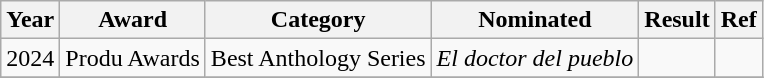<table class="wikitable plainrowheaders">
<tr>
<th scope="col">Year</th>
<th scope="col">Award</th>
<th scope="col">Category</th>
<th scope="col">Nominated</th>
<th scope="col">Result</th>
<th scope="col">Ref</th>
</tr>
<tr>
<td>2024</td>
<td>Produ Awards</td>
<td>Best Anthology Series</td>
<td><em>El doctor del pueblo</em></td>
<td></td>
<td align="center"></td>
</tr>
<tr>
</tr>
</table>
